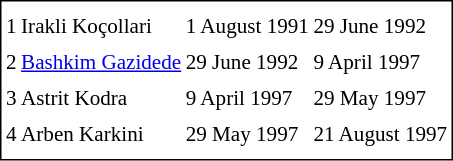<table cellpadding="0" cellspacing="3" style="border:1px solid #000000; font-size:88%; line-height: 1.5em;">
<tr>
<td><strong></strong></td>
<td><strong></strong></td>
<td colspan="2"></td>
</tr>
<tr>
<td align=center>1</td>
<td>Irakli Koçollari</td>
<td>1 August 1991</td>
<td>29 June 1992</td>
</tr>
<tr>
<td align=center>2</td>
<td><a href='#'>Bashkim Gazidede</a></td>
<td>29 June 1992</td>
<td>9 April 1997</td>
</tr>
<tr>
<td align=center>3</td>
<td>Astrit Kodra</td>
<td>9 April 1997</td>
<td>29 May 1997</td>
</tr>
<tr>
<td align=center>4</td>
<td>Arben Karkini</td>
<td>29 May 1997</td>
<td>21 August 1997</td>
</tr>
<tr>
</tr>
</table>
